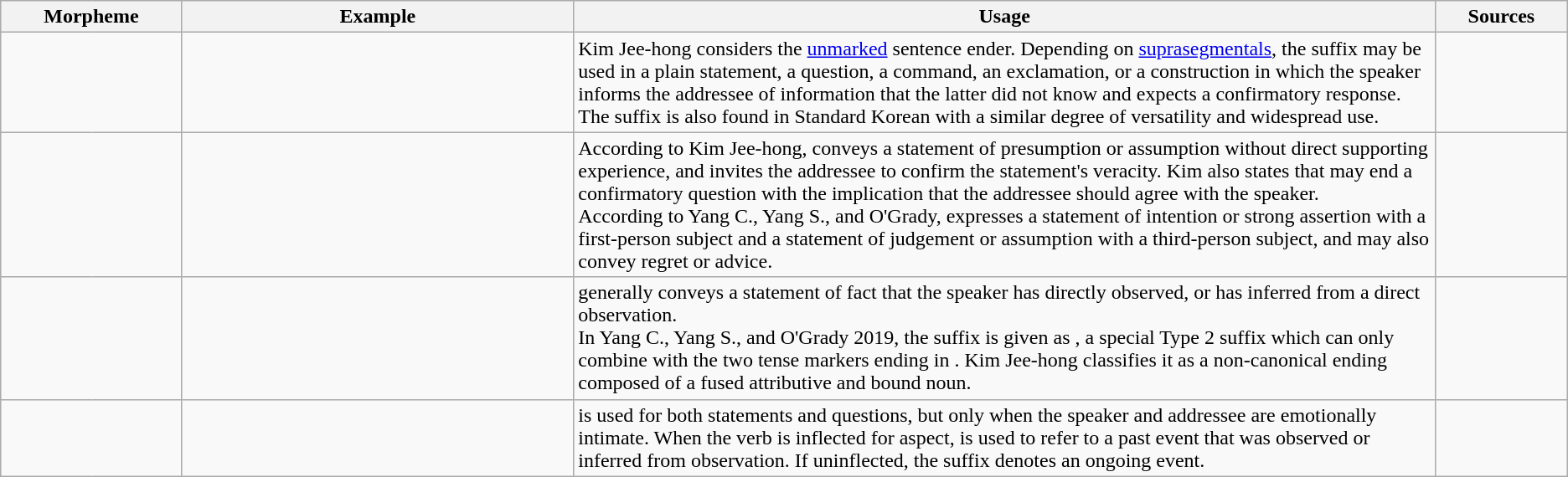<table class="wikitable">
<tr>
<th colspan="2">Morpheme</th>
<th width="25%">Example</th>
<th width="55%">Usage</th>
<th>Sources</th>
</tr>
<tr>
<td style="border-right:0"></td>
<td style="border-left:0"></td>
<td></td>
<td>Kim Jee-hong considers  the <a href='#'>unmarked</a> sentence ender. Depending on <a href='#'>suprasegmentals</a>, the suffix may be used in a plain statement, a question, a command, an exclamation, or a construction in which the speaker informs the addressee of information that the latter did not know and expects a confirmatory response. The suffix is also found in Standard Korean with a similar degree of versatility and widespread use.</td>
<td></td>
</tr>
<tr>
<td style="border-right:0"></td>
<td style="border-left:0"></td>
<td></td>
<td>According to Kim Jee-hong,  conveys a statement of presumption or assumption without direct supporting experience, and invites the addressee to confirm the statement's veracity. Kim also states that  may end a confirmatory question with the implication that the addressee should agree with the speaker.<br>According to Yang C., Yang S., and O'Grady,  expresses a statement of intention or strong assertion with a first-person subject and a statement of judgement or assumption with a third-person subject, and may also convey regret or advice.</td>
<td></td>
</tr>
<tr>
<td style="border-right:0"></td>
<td style="border-left:0"></td>
<td></td>
<td> generally conveys a statement of fact that the speaker has directly observed, or has inferred from a direct observation.<br>In Yang C., Yang S., and O'Grady 2019, the suffix is given as , a special Type 2 suffix which can only combine with the two tense markers ending in . Kim Jee-hong classifies it as a non-canonical ending composed of a fused attributive  and bound noun.</td>
<td></td>
</tr>
<tr>
<td style="border-right:0"></td>
<td style="border-left:0"></td>
<td></td>
<td> is used for both statements and questions, but only when the speaker and addressee are emotionally intimate. When the verb is inflected for aspect,  is used to refer to a past event that was observed or inferred from observation. If uninflected, the suffix denotes an ongoing event.</td>
<td></td>
</tr>
</table>
